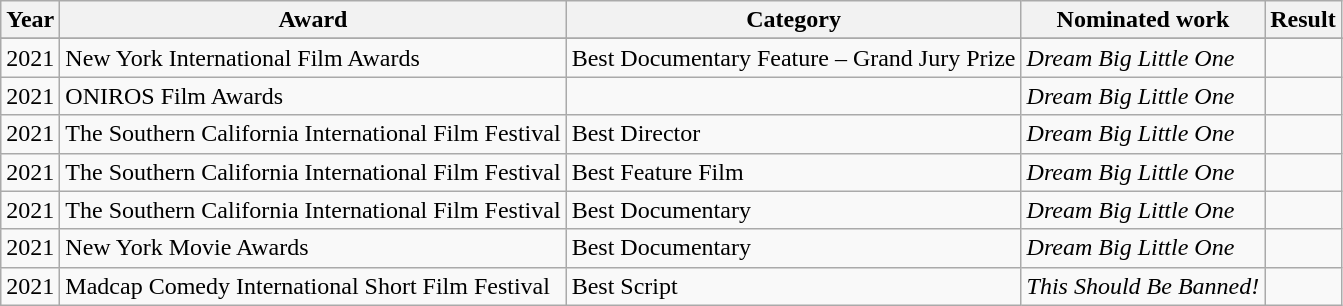<table class="wikitable sortable">
<tr>
<th>Year</th>
<th>Award</th>
<th>Category</th>
<th>Nominated work</th>
<th>Result</th>
</tr>
<tr>
</tr>
<tr>
<td>2021</td>
<td>New York International Film Awards</td>
<td>Best Documentary Feature – Grand Jury Prize</td>
<td><em>Dream Big Little One</em></td>
<td></td>
</tr>
<tr>
<td>2021</td>
<td>ONIROS Film Awards</td>
<td></td>
<td><em>Dream Big Little One</em></td>
<td></td>
</tr>
<tr>
<td>2021</td>
<td>The Southern California International Film Festival</td>
<td>Best Director</td>
<td><em>Dream Big Little One</em></td>
<td></td>
</tr>
<tr>
<td>2021</td>
<td>The Southern California International Film Festival</td>
<td>Best Feature Film</td>
<td><em>Dream Big Little One</em></td>
<td></td>
</tr>
<tr>
<td>2021</td>
<td>The Southern California International Film Festival</td>
<td>Best Documentary</td>
<td><em>Dream Big Little One</em></td>
<td></td>
</tr>
<tr>
<td>2021</td>
<td>New York Movie Awards</td>
<td>Best Documentary</td>
<td><em>Dream Big Little One</em></td>
<td></td>
</tr>
<tr>
<td>2021</td>
<td>Madcap Comedy International Short Film Festival</td>
<td>Best Script</td>
<td><em>This Should Be Banned!</em></td>
<td></td>
</tr>
</table>
